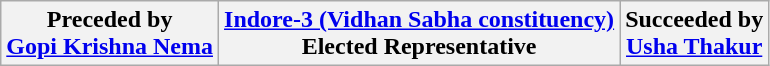<table class="wikitable">
<tr>
<th>Preceded by<br><a href='#'>Gopi Krishna Nema</a></th>
<th><a href='#'>Indore-3 (Vidhan Sabha constituency)</a><br>Elected Representative</th>
<th>Succeeded by<br><a href='#'>Usha Thakur</a></th>
</tr>
</table>
